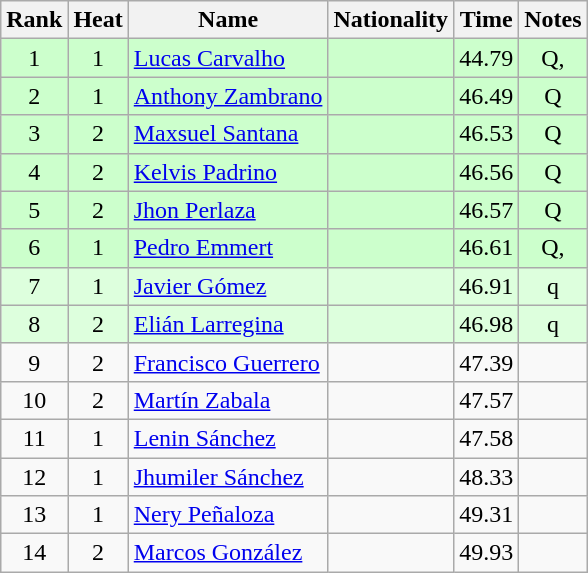<table class="wikitable sortable" style="text-align:center">
<tr>
<th>Rank</th>
<th>Heat</th>
<th>Name</th>
<th>Nationality</th>
<th>Time</th>
<th>Notes</th>
</tr>
<tr bgcolor=ccffcc>
<td>1</td>
<td>1</td>
<td align=left><a href='#'>Lucas Carvalho</a></td>
<td align=left></td>
<td>44.79</td>
<td>Q, <strong></strong></td>
</tr>
<tr bgcolor=ccffcc>
<td>2</td>
<td>1</td>
<td align=left><a href='#'>Anthony Zambrano</a></td>
<td align=left></td>
<td>46.49</td>
<td>Q</td>
</tr>
<tr bgcolor=ccffcc>
<td>3</td>
<td>2</td>
<td align=left><a href='#'>Maxsuel Santana</a></td>
<td align=left></td>
<td>46.53</td>
<td>Q</td>
</tr>
<tr bgcolor=ccffcc>
<td>4</td>
<td>2</td>
<td align=left><a href='#'>Kelvis Padrino</a></td>
<td align=left></td>
<td>46.56</td>
<td>Q</td>
</tr>
<tr bgcolor=ccffcc>
<td>5</td>
<td>2</td>
<td align=left><a href='#'>Jhon Perlaza</a></td>
<td align=left></td>
<td>46.57</td>
<td>Q</td>
</tr>
<tr bgcolor=ccffcc>
<td>6</td>
<td>1</td>
<td align=left><a href='#'>Pedro Emmert</a></td>
<td align=left></td>
<td>46.61</td>
<td>Q,  <strong></strong></td>
</tr>
<tr bgcolor=ddffdd>
<td>7</td>
<td>1</td>
<td align=left><a href='#'>Javier Gómez</a></td>
<td align=left></td>
<td>46.91</td>
<td>q</td>
</tr>
<tr bgcolor=ddffdd>
<td>8</td>
<td>2</td>
<td align=left><a href='#'>Elián Larregina</a></td>
<td align=left></td>
<td>46.98</td>
<td>q</td>
</tr>
<tr>
<td>9</td>
<td>2</td>
<td align=left><a href='#'>Francisco Guerrero</a></td>
<td align=left></td>
<td>47.39</td>
<td></td>
</tr>
<tr>
<td>10</td>
<td>2</td>
<td align=left><a href='#'>Martín Zabala</a></td>
<td align=left></td>
<td>47.57</td>
<td></td>
</tr>
<tr>
<td>11</td>
<td>1</td>
<td align=left><a href='#'>Lenin Sánchez</a></td>
<td align=left></td>
<td>47.58</td>
<td></td>
</tr>
<tr>
<td>12</td>
<td>1</td>
<td align=left><a href='#'>Jhumiler Sánchez</a></td>
<td align=left></td>
<td>48.33</td>
<td><strong></strong></td>
</tr>
<tr>
<td>13</td>
<td>1</td>
<td align=left><a href='#'>Nery Peñaloza</a></td>
<td align=left></td>
<td>49.31</td>
<td></td>
</tr>
<tr>
<td>14</td>
<td>2</td>
<td align=left><a href='#'>Marcos González</a></td>
<td align=left></td>
<td>49.93</td>
<td></td>
</tr>
</table>
